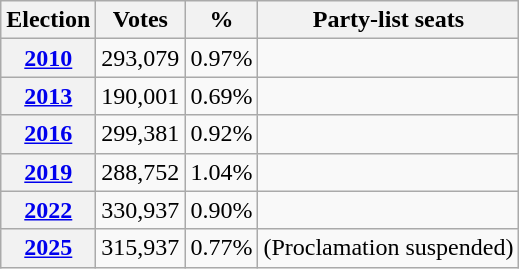<table class=wikitable style="text-align:center">
<tr>
<th>Election</th>
<th>Votes</th>
<th>%</th>
<th>Party-list seats</th>
</tr>
<tr>
<th align=left><a href='#'>2010</a></th>
<td>293,079</td>
<td>0.97%</td>
<td></td>
</tr>
<tr>
<th align=left><a href='#'>2013</a></th>
<td>190,001</td>
<td>0.69%</td>
<td></td>
</tr>
<tr>
<th align=left><a href='#'>2016</a></th>
<td>299,381</td>
<td>0.92%</td>
<td></td>
</tr>
<tr>
<th align=left><a href='#'>2019</a></th>
<td>288,752</td>
<td>1.04%</td>
<td></td>
</tr>
<tr>
<th align=left><a href='#'>2022</a></th>
<td>330,937</td>
<td>0.90%</td>
<td></td>
</tr>
<tr>
<th align=left><a href='#'>2025</a></th>
<td>315,937</td>
<td>0.77%</td>
<td>(Proclamation suspended)</td>
</tr>
</table>
